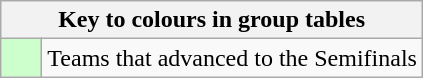<table class="wikitable" style="text-align: center;">
<tr>
<th colspan=2>Key to colours in group tables</th>
</tr>
<tr>
<td style="background:#cfc; width:20px;"></td>
<td align=left>Teams that advanced to the Semifinals</td>
</tr>
</table>
